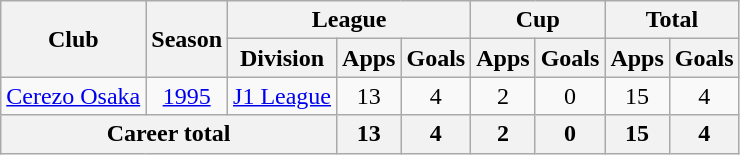<table class="wikitable" style="text-align:center">
<tr>
<th rowspan="2">Club</th>
<th rowspan="2">Season</th>
<th colspan="3">League</th>
<th colspan="2">Cup</th>
<th colspan="2">Total</th>
</tr>
<tr>
<th>Division</th>
<th>Apps</th>
<th>Goals</th>
<th>Apps</th>
<th>Goals</th>
<th>Apps</th>
<th>Goals</th>
</tr>
<tr>
<td><a href='#'>Cerezo Osaka</a></td>
<td><a href='#'>1995</a></td>
<td><a href='#'>J1 League</a></td>
<td>13</td>
<td>4</td>
<td>2</td>
<td>0</td>
<td>15</td>
<td>4</td>
</tr>
<tr>
<th colspan="3">Career total</th>
<th>13</th>
<th>4</th>
<th>2</th>
<th>0</th>
<th>15</th>
<th>4</th>
</tr>
</table>
